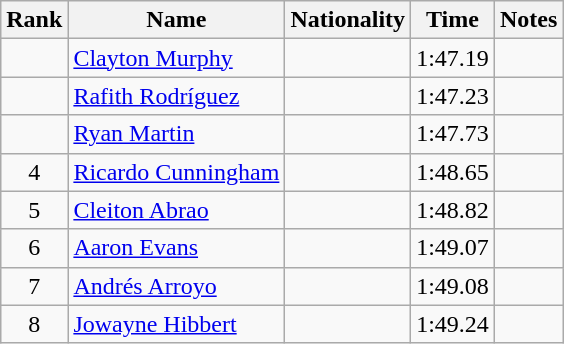<table class="wikitable sortable" style="text-align:center">
<tr>
<th>Rank</th>
<th>Name</th>
<th>Nationality</th>
<th>Time</th>
<th>Notes</th>
</tr>
<tr>
<td></td>
<td align=left><a href='#'>Clayton Murphy</a></td>
<td align=left></td>
<td>1:47.19</td>
<td></td>
</tr>
<tr>
<td></td>
<td align=left><a href='#'>Rafith Rodríguez</a></td>
<td align=left></td>
<td>1:47.23</td>
<td></td>
</tr>
<tr>
<td></td>
<td align=left><a href='#'>Ryan Martin</a></td>
<td align=left></td>
<td>1:47.73</td>
<td></td>
</tr>
<tr>
<td>4</td>
<td align=left><a href='#'>Ricardo Cunningham</a></td>
<td align=left></td>
<td>1:48.65</td>
<td></td>
</tr>
<tr>
<td>5</td>
<td align=left><a href='#'>Cleiton Abrao</a></td>
<td align=left></td>
<td>1:48.82</td>
<td></td>
</tr>
<tr>
<td>6</td>
<td align=left><a href='#'>Aaron Evans</a></td>
<td align=left></td>
<td>1:49.07</td>
<td></td>
</tr>
<tr>
<td>7</td>
<td align=left><a href='#'>Andrés Arroyo</a></td>
<td align=left></td>
<td>1:49.08</td>
<td></td>
</tr>
<tr>
<td>8</td>
<td align=left><a href='#'>Jowayne Hibbert</a></td>
<td align=left></td>
<td>1:49.24</td>
<td></td>
</tr>
</table>
